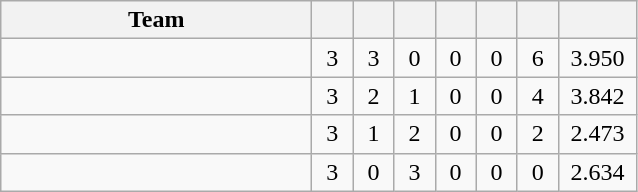<table class="wikitable" style="text-align:center">
<tr>
<th width=200>Team</th>
<th width=20></th>
<th width=20></th>
<th width=20></th>
<th width=20></th>
<th width=20></th>
<th width=20></th>
<th width=45></th>
</tr>
<tr>
<td align="left"></td>
<td>3</td>
<td>3</td>
<td>0</td>
<td>0</td>
<td>0</td>
<td>6</td>
<td>3.950</td>
</tr>
<tr>
<td align="left"></td>
<td>3</td>
<td>2</td>
<td>1</td>
<td>0</td>
<td>0</td>
<td>4</td>
<td>3.842</td>
</tr>
<tr>
<td align="left"></td>
<td>3</td>
<td>1</td>
<td>2</td>
<td>0</td>
<td>0</td>
<td>2</td>
<td>2.473</td>
</tr>
<tr>
<td align="left"></td>
<td>3</td>
<td>0</td>
<td>3</td>
<td>0</td>
<td>0</td>
<td>0</td>
<td>2.634</td>
</tr>
</table>
